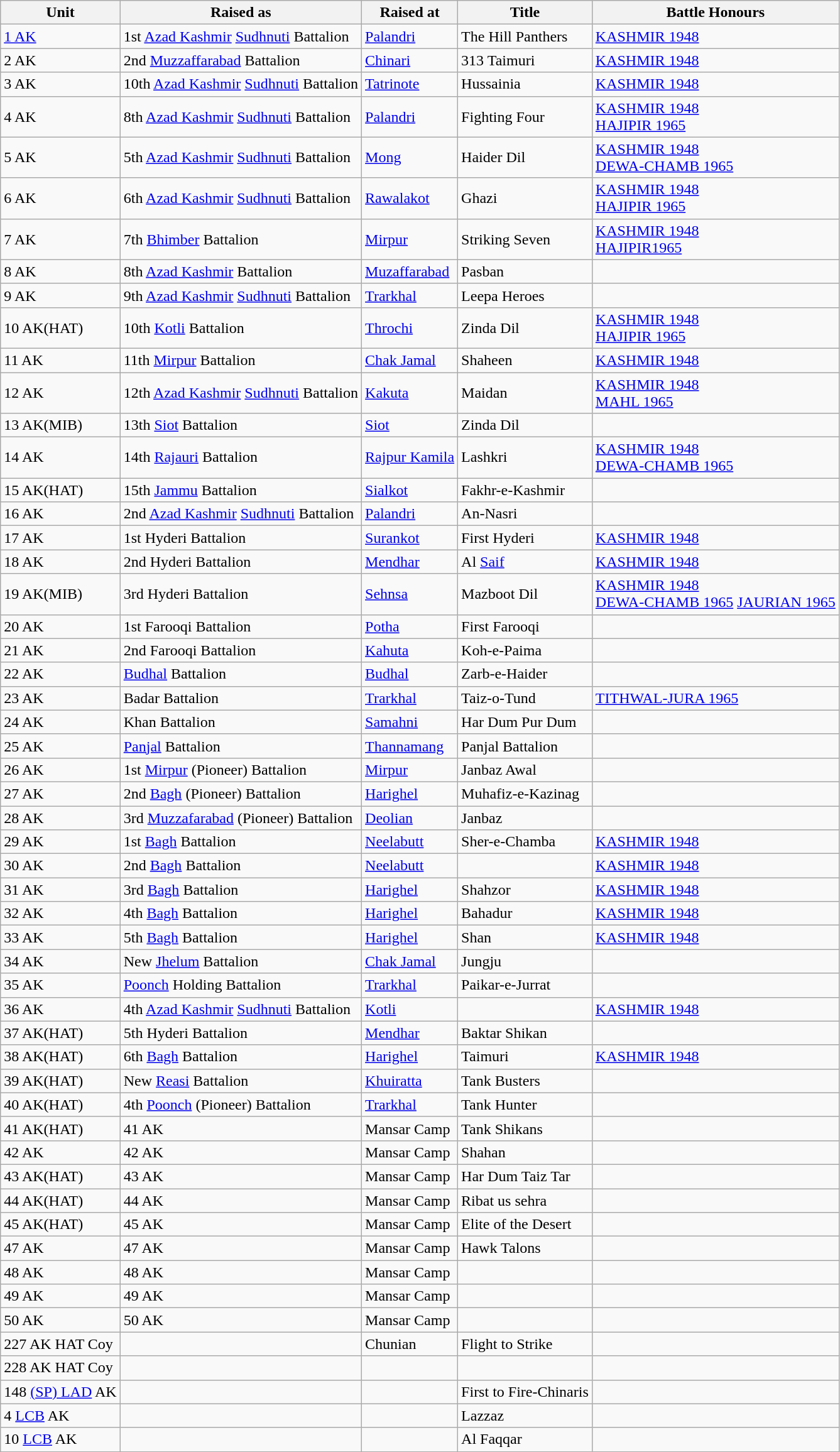<table class="wikitable">
<tr>
<th>Unit</th>
<th>Raised as</th>
<th>Raised at</th>
<th>Title</th>
<th>Battle Honours</th>
</tr>
<tr>
<td><a href='#'>1 AK</a></td>
<td>1st <a href='#'>Azad Kashmir</a> <a href='#'>Sudhnuti</a> Battalion</td>
<td><a href='#'>Palandri</a></td>
<td>The Hill Panthers</td>
<td><a href='#'>KASHMIR 1948</a></td>
</tr>
<tr>
<td>2 AK</td>
<td>2nd <a href='#'>Muzzaffarabad</a> Battalion</td>
<td><a href='#'>Chinari</a></td>
<td>313 Taimuri</td>
<td><a href='#'>KASHMIR 1948</a></td>
</tr>
<tr>
<td>3 AK</td>
<td>10th <a href='#'>Azad Kashmir</a> <a href='#'>Sudhnuti</a> Battalion</td>
<td><a href='#'>Tatrinote</a></td>
<td>Hussainia</td>
<td><a href='#'>KASHMIR 1948</a></td>
</tr>
<tr>
<td>4 AK</td>
<td>8th <a href='#'>Azad Kashmir</a> <a href='#'>Sudhnuti</a> Battalion</td>
<td><a href='#'>Palandri</a></td>
<td>Fighting Four</td>
<td><a href='#'>KASHMIR 1948</a><br><a href='#'>HAJIPIR 1965</a></td>
</tr>
<tr>
<td>5 AK</td>
<td>5th <a href='#'>Azad Kashmir</a> <a href='#'>Sudhnuti</a> Battalion</td>
<td><a href='#'>Mong</a></td>
<td>Haider Dil</td>
<td><a href='#'>KASHMIR 1948</a><br><a href='#'>DEWA-CHAMB 1965</a></td>
</tr>
<tr>
<td>6 AK</td>
<td>6th <a href='#'>Azad Kashmir</a> <a href='#'>Sudhnuti</a> Battalion</td>
<td><a href='#'>Rawalakot</a></td>
<td>Ghazi</td>
<td><a href='#'>KASHMIR 1948</a><br><a href='#'>HAJIPIR 1965</a></td>
</tr>
<tr>
<td>7 AK</td>
<td>7th <a href='#'>Bhimber</a> Battalion</td>
<td><a href='#'>Mirpur</a></td>
<td>Striking Seven</td>
<td><a href='#'>KASHMIR 1948</a><br><a href='#'>HAJIPIR1965</a></td>
</tr>
<tr>
<td>8 AK</td>
<td>8th <a href='#'>Azad Kashmir</a> Battalion</td>
<td><a href='#'>Muzaffarabad</a></td>
<td>Pasban</td>
<td></td>
</tr>
<tr>
<td>9 AK</td>
<td>9th <a href='#'>Azad Kashmir</a> <a href='#'>Sudhnuti</a> Battalion</td>
<td><a href='#'>Trarkhal</a></td>
<td>Leepa Heroes</td>
<td></td>
</tr>
<tr>
<td>10 AK(HAT)</td>
<td>10th <a href='#'>Kotli</a> Battalion</td>
<td><a href='#'>Throchi</a></td>
<td>Zinda Dil</td>
<td><a href='#'>KASHMIR 1948</a><br><a href='#'>HAJIPIR 1965</a></td>
</tr>
<tr>
<td>11 AK</td>
<td>11th <a href='#'>Mirpur</a> Battalion</td>
<td><a href='#'>Chak Jamal</a></td>
<td>Shaheen</td>
<td><a href='#'>KASHMIR 1948</a></td>
</tr>
<tr>
<td>12 AK</td>
<td>12th <a href='#'>Azad Kashmir</a> <a href='#'>Sudhnuti</a> Battalion</td>
<td><a href='#'>Kakuta</a></td>
<td>Maidan</td>
<td><a href='#'>KASHMIR 1948</a><br><a href='#'>MAHL 1965</a></td>
</tr>
<tr>
<td>13 AK(MIB)</td>
<td>13th <a href='#'>Siot</a> Battalion</td>
<td><a href='#'>Siot</a></td>
<td>Zinda Dil</td>
<td></td>
</tr>
<tr>
<td>14 AK</td>
<td>14th <a href='#'>Rajauri</a> Battalion</td>
<td><a href='#'>Rajpur Kamila</a></td>
<td>Lashkri</td>
<td><a href='#'>KASHMIR 1948</a><br><a href='#'>DEWA-CHAMB 1965</a></td>
</tr>
<tr>
<td>15 AK(HAT)</td>
<td>15th <a href='#'>Jammu</a> Battalion</td>
<td><a href='#'>Sialkot</a></td>
<td>Fakhr-e-Kashmir</td>
<td></td>
</tr>
<tr>
<td>16 AK</td>
<td>2nd <a href='#'>Azad Kashmir</a> <a href='#'>Sudhnuti</a> Battalion</td>
<td><a href='#'>Palandri</a></td>
<td>An-Nasri</td>
<td></td>
</tr>
<tr>
<td>17 AK</td>
<td>1st Hyderi Battalion</td>
<td><a href='#'>Surankot</a></td>
<td>First Hyderi</td>
<td><a href='#'>KASHMIR 1948</a></td>
</tr>
<tr>
<td>18 AK</td>
<td>2nd Hyderi Battalion</td>
<td><a href='#'>Mendhar</a></td>
<td>Al <a href='#'>Saif</a></td>
<td><a href='#'>KASHMIR 1948</a></td>
</tr>
<tr>
<td>19 AK(MIB)</td>
<td>3rd Hyderi Battalion</td>
<td><a href='#'>Sehnsa</a></td>
<td>Mazboot Dil</td>
<td><a href='#'>KASHMIR 1948</a><br><a href='#'>DEWA-CHAMB 1965</a>
<a href='#'>JAURIAN 1965</a></td>
</tr>
<tr>
<td>20 AK</td>
<td>1st Farooqi Battalion</td>
<td><a href='#'>Potha</a></td>
<td>First Farooqi</td>
<td></td>
</tr>
<tr>
<td>21 AK</td>
<td>2nd Farooqi Battalion</td>
<td><a href='#'>Kahuta</a></td>
<td>Koh-e-Paima</td>
<td></td>
</tr>
<tr>
<td>22 AK</td>
<td><a href='#'>Budhal</a> Battalion</td>
<td><a href='#'>Budhal</a></td>
<td>Zarb-e-Haider</td>
<td></td>
</tr>
<tr>
<td>23 AK</td>
<td>Badar Battalion</td>
<td><a href='#'>Trarkhal</a></td>
<td>Taiz-o-Tund</td>
<td><a href='#'>TITHWAL-JURA 1965</a></td>
</tr>
<tr>
<td>24 AK</td>
<td>Khan Battalion</td>
<td><a href='#'>Samahni</a></td>
<td>Har Dum Pur Dum</td>
<td></td>
</tr>
<tr>
<td>25 AK</td>
<td><a href='#'>Panjal</a> Battalion</td>
<td><a href='#'>Thannamang</a></td>
<td>Panjal Battalion</td>
<td></td>
</tr>
<tr>
<td>26 AK</td>
<td>1st <a href='#'>Mirpur</a> (Pioneer) Battalion</td>
<td><a href='#'>Mirpur</a></td>
<td>Janbaz Awal</td>
<td></td>
</tr>
<tr>
<td>27 AK</td>
<td>2nd <a href='#'>Bagh</a> (Pioneer) Battalion</td>
<td><a href='#'>Harighel</a></td>
<td>Muhafiz-e-Kazinag</td>
<td></td>
</tr>
<tr>
<td>28 AK</td>
<td>3rd <a href='#'>Muzzafarabad</a> (Pioneer) Battalion</td>
<td><a href='#'>Deolian</a></td>
<td>Janbaz</td>
<td></td>
</tr>
<tr>
<td>29 AK</td>
<td>1st <a href='#'>Bagh</a> Battalion</td>
<td><a href='#'>Neelabutt</a></td>
<td>Sher-e-Chamba</td>
<td><a href='#'>KASHMIR 1948</a></td>
</tr>
<tr>
<td>30 AK</td>
<td>2nd <a href='#'>Bagh</a> Battalion</td>
<td><a href='#'>Neelabutt</a></td>
<td></td>
<td><a href='#'>KASHMIR 1948</a></td>
</tr>
<tr>
<td>31 AK</td>
<td>3rd <a href='#'>Bagh</a> Battalion</td>
<td><a href='#'>Harighel</a></td>
<td>Shahzor</td>
<td><a href='#'>KASHMIR 1948</a></td>
</tr>
<tr>
<td>32 AK</td>
<td>4th <a href='#'>Bagh</a> Battalion</td>
<td><a href='#'>Harighel</a></td>
<td>Bahadur</td>
<td><a href='#'>KASHMIR 1948</a></td>
</tr>
<tr>
<td>33 AK</td>
<td>5th <a href='#'>Bagh</a> Battalion</td>
<td><a href='#'>Harighel</a></td>
<td>Shan</td>
<td><a href='#'>KASHMIR 1948</a></td>
</tr>
<tr>
<td>34 AK</td>
<td>New <a href='#'>Jhelum</a> Battalion</td>
<td><a href='#'>Chak Jamal</a></td>
<td>Jungju</td>
<td></td>
</tr>
<tr>
<td>35 AK</td>
<td><a href='#'>Poonch</a> Holding Battalion</td>
<td><a href='#'>Trarkhal</a></td>
<td>Paikar-e-Jurrat</td>
<td></td>
</tr>
<tr>
<td>36 AK</td>
<td>4th <a href='#'>Azad Kashmir</a> <a href='#'>Sudhnuti</a> Battalion</td>
<td><a href='#'>Kotli</a></td>
<td></td>
<td><a href='#'>KASHMIR 1948</a></td>
</tr>
<tr>
<td>37 AK(HAT)</td>
<td>5th Hyderi Battalion</td>
<td><a href='#'>Mendhar</a></td>
<td>Baktar Shikan</td>
<td></td>
</tr>
<tr>
<td>38 AK(HAT)</td>
<td>6th <a href='#'>Bagh</a> Battalion</td>
<td><a href='#'>Harighel</a></td>
<td>Taimuri</td>
<td><a href='#'>KASHMIR 1948</a></td>
</tr>
<tr>
<td>39 AK(HAT)</td>
<td>New <a href='#'>Reasi</a> Battalion</td>
<td><a href='#'>Khuiratta</a></td>
<td>Tank Busters</td>
<td></td>
</tr>
<tr>
<td>40 AK(HAT)</td>
<td>4th <a href='#'>Poonch</a> (Pioneer) Battalion</td>
<td><a href='#'>Trarkhal</a></td>
<td>Tank Hunter</td>
<td></td>
</tr>
<tr>
<td>41 AK(HAT)</td>
<td>41 AK</td>
<td>Mansar Camp</td>
<td>Tank Shikans</td>
<td></td>
</tr>
<tr>
<td>42 AK</td>
<td>42 AK</td>
<td>Mansar Camp</td>
<td>Shahan</td>
<td></td>
</tr>
<tr>
<td>43 AK(HAT)</td>
<td>43 AK</td>
<td>Mansar Camp</td>
<td>Har Dum Taiz Tar</td>
<td></td>
</tr>
<tr>
<td>44 AK(HAT)</td>
<td>44 AK</td>
<td>Mansar Camp</td>
<td>Ribat us sehra</td>
<td></td>
</tr>
<tr>
<td>45 AK(HAT)</td>
<td>45 AK</td>
<td>Mansar Camp</td>
<td>Elite of the Desert</td>
<td></td>
</tr>
<tr>
<td>47 AK</td>
<td>47 AK</td>
<td>Mansar Camp</td>
<td>Hawk Talons</td>
<td></td>
</tr>
<tr>
<td>48 AK</td>
<td>48 AK</td>
<td>Mansar Camp</td>
<td></td>
<td></td>
</tr>
<tr>
<td>49 AK</td>
<td>49 AK</td>
<td>Mansar Camp</td>
<td></td>
<td></td>
</tr>
<tr>
<td>50 AK</td>
<td>50 AK</td>
<td>Mansar Camp</td>
<td></td>
<td></td>
</tr>
<tr>
<td>227 AK HAT Coy</td>
<td></td>
<td>Chunian</td>
<td>Flight to Strike</td>
<td></td>
</tr>
<tr>
<td>228 AK HAT Coy</td>
<td></td>
<td></td>
<td></td>
<td></td>
</tr>
<tr>
<td>148 <a href='#'>(SP) LAD</a> AK</td>
<td></td>
<td></td>
<td>First to Fire-Chinaris</td>
<td></td>
</tr>
<tr>
<td>4 <a href='#'>LCB</a> AK</td>
<td></td>
<td></td>
<td>Lazzaz</td>
<td></td>
</tr>
<tr>
<td>10 <a href='#'>LCB</a> AK</td>
<td></td>
<td></td>
<td>Al Faqqar</td>
<td></td>
</tr>
</table>
